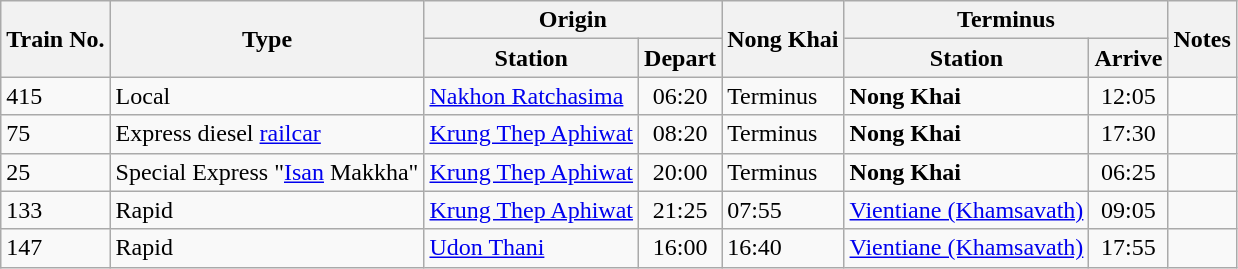<table class="wikitable">
<tr>
<th rowspan=2>Train No.</th>
<th rowspan=2>Type</th>
<th colspan=2>Origin</th>
<th rowspan=2>Nong Khai</th>
<th colspan=2>Terminus</th>
<th rowspan=2>Notes</th>
</tr>
<tr>
<th>Station</th>
<th>Depart</th>
<th>Station</th>
<th>Arrive</th>
</tr>
<tr>
<td>415</td>
<td>Local</td>
<td><a href='#'>Nakhon Ratchasima</a></td>
<td align=center>06:20</td>
<td>Terminus</td>
<td><strong>Nong Khai</strong></td>
<td align=center>12:05</td>
<td></td>
</tr>
<tr>
<td>75</td>
<td>Express diesel <a href='#'>railcar</a></td>
<td><a href='#'>Krung Thep Aphiwat</a></td>
<td align=center>08:20</td>
<td>Terminus</td>
<td><strong>Nong Khai</strong></td>
<td align=center>17:30</td>
<td></td>
</tr>
<tr>
<td>25</td>
<td>Special Express "<a href='#'>Isan</a> Makkha"</td>
<td><a href='#'>Krung Thep Aphiwat</a></td>
<td align=center>20:00</td>
<td>Terminus</td>
<td><strong>Nong Khai</strong></td>
<td align=center>06:25</td>
<td></td>
</tr>
<tr>
<td>133</td>
<td>Rapid</td>
<td><a href='#'>Krung Thep Aphiwat</a></td>
<td align=center>21:25</td>
<td>07:55</td>
<td><a href='#'>Vientiane (Khamsavath)</a></td>
<td align=center>09:05</td>
<td></td>
</tr>
<tr>
<td>147</td>
<td>Rapid</td>
<td><a href='#'>Udon Thani</a></td>
<td align=center>16:00</td>
<td>16:40</td>
<td><a href='#'>Vientiane (Khamsavath)</a></td>
<td align=center>17:55</td>
</tr>
</table>
